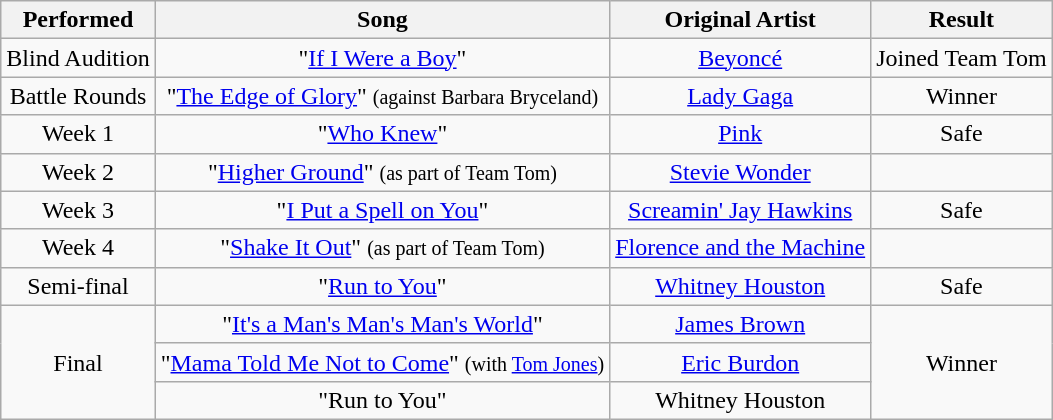<table class="wikitable plainrowheaders" style="text-align:center;">
<tr>
<th scope="col">Performed</th>
<th scope="col">Song</th>
<th scope="col">Original Artist</th>
<th scope="col">Result</th>
</tr>
<tr>
<td>Blind Audition</td>
<td>"<a href='#'>If I Were a Boy</a>"</td>
<td><a href='#'>Beyoncé</a></td>
<td>Joined Team Tom</td>
</tr>
<tr>
<td>Battle Rounds</td>
<td>"<a href='#'>The Edge of Glory</a>" <small>(against Barbara Bryceland)</small></td>
<td><a href='#'>Lady Gaga</a></td>
<td>Winner</td>
</tr>
<tr>
<td>Week 1</td>
<td>"<a href='#'>Who Knew</a>"</td>
<td><a href='#'>Pink</a></td>
<td>Safe</td>
</tr>
<tr>
<td>Week 2</td>
<td>"<a href='#'>Higher Ground</a>" <small>(as part of Team Tom)</small></td>
<td><a href='#'>Stevie Wonder</a></td>
<td></td>
</tr>
<tr>
<td>Week 3</td>
<td>"<a href='#'>I Put a Spell on You</a>"</td>
<td><a href='#'>Screamin' Jay Hawkins</a></td>
<td>Safe</td>
</tr>
<tr>
<td>Week 4</td>
<td>"<a href='#'>Shake It Out</a>" <small>(as part of Team Tom)</small></td>
<td><a href='#'>Florence and the Machine</a></td>
<td></td>
</tr>
<tr>
<td>Semi-final</td>
<td>"<a href='#'>Run to You</a>"</td>
<td><a href='#'>Whitney Houston</a></td>
<td>Safe</td>
</tr>
<tr>
<td rowspan="3">Final</td>
<td>"<a href='#'>It's a Man's Man's Man's World</a>"</td>
<td><a href='#'>James Brown</a></td>
<td rowspan="3">Winner</td>
</tr>
<tr>
<td>"<a href='#'>Mama Told Me Not to Come</a>" <small>(with <a href='#'>Tom Jones</a>)</small></td>
<td><a href='#'>Eric Burdon</a></td>
</tr>
<tr>
<td>"Run to You"</td>
<td>Whitney Houston</td>
</tr>
</table>
